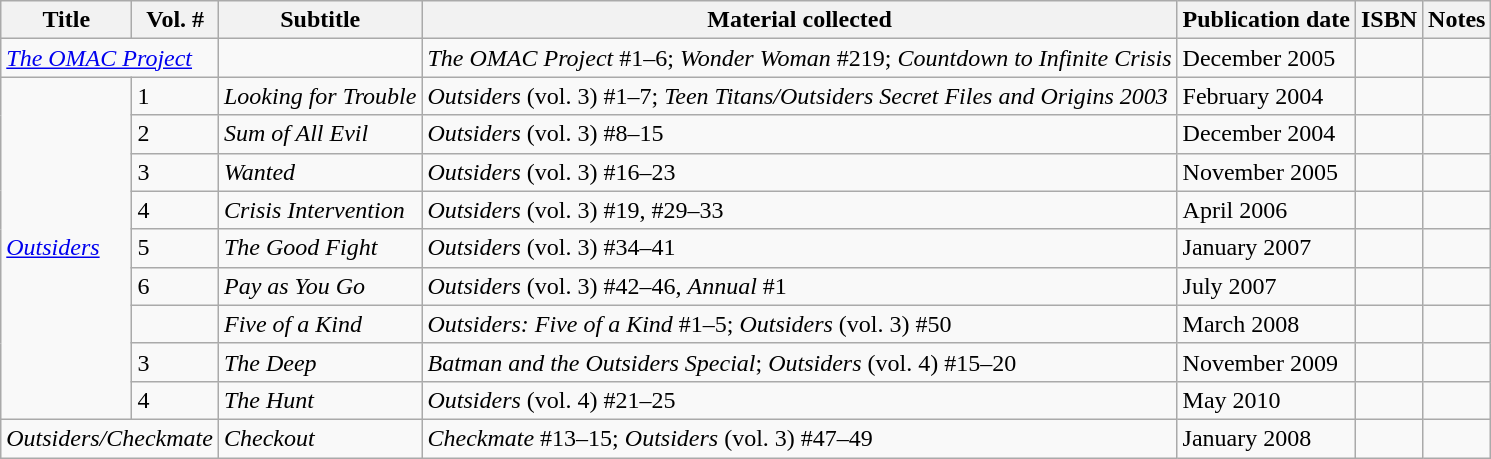<table class="wikitable">
<tr>
<th>Title</th>
<th>Vol. #</th>
<th>Subtitle</th>
<th>Material collected</th>
<th>Publication date</th>
<th>ISBN</th>
<th>Notes</th>
</tr>
<tr>
<td colspan="2"><em><a href='#'>The OMAC Project</a></em></td>
<td></td>
<td><em>The OMAC Project</em> #1–6; <em>Wonder Woman</em> #219; <em>Countdown to Infinite Crisis</em></td>
<td style=white-space:nowrap>December 2005</td>
<td style=white-space:nowrap></td>
<td></td>
</tr>
<tr>
<td rowspan="9"><em><a href='#'>Outsiders</a></em></td>
<td>1</td>
<td><em>Looking for Trouble</em></td>
<td><em>Outsiders</em> (vol. 3) #1–7; <em>Teen Titans/Outsiders Secret Files and Origins 2003</em></td>
<td>February 2004</td>
<td></td>
<td></td>
</tr>
<tr>
<td>2</td>
<td><em>Sum of All Evil</em></td>
<td><em>Outsiders</em> (vol. 3) #8–15</td>
<td>December 2004</td>
<td></td>
<td></td>
</tr>
<tr>
<td>3</td>
<td><em>Wanted</em></td>
<td><em>Outsiders</em> (vol. 3) #16–23</td>
<td>November 2005</td>
<td></td>
<td></td>
</tr>
<tr>
<td>4</td>
<td><em>Crisis Intervention</em></td>
<td><em>Outsiders</em> (vol. 3) #19, #29–33</td>
<td>April 2006</td>
<td></td>
<td></td>
</tr>
<tr>
<td>5</td>
<td><em>The Good Fight</em></td>
<td><em>Outsiders</em> (vol. 3) #34–41</td>
<td>January 2007</td>
<td></td>
<td></td>
</tr>
<tr>
<td>6</td>
<td><em>Pay as You Go</em></td>
<td><em>Outsiders</em> (vol. 3) #42–46, <em>Annual</em> #1</td>
<td>July 2007</td>
<td></td>
<td></td>
</tr>
<tr>
<td></td>
<td><em>Five of a Kind</em></td>
<td><em>Outsiders: Five of a Kind</em> #1–5; <em>Outsiders</em> (vol. 3) #50</td>
<td>March 2008</td>
<td></td>
<td></td>
</tr>
<tr>
<td>3</td>
<td><em>The Deep</em></td>
<td><em>Batman and the Outsiders Special</em>; <em>Outsiders</em> (vol. 4) #15–20</td>
<td>November 2009</td>
<td></td>
<td></td>
</tr>
<tr>
<td>4</td>
<td><em>The Hunt</em></td>
<td><em>Outsiders</em> (vol. 4) #21–25</td>
<td>May 2010</td>
<td></td>
<td></td>
</tr>
<tr>
<td colspan="2"><em>Outsiders/Checkmate</em></td>
<td><em>Checkout</em></td>
<td><em>Checkmate</em> #13–15; <em>Outsiders</em> (vol. 3) #47–49</td>
<td>January 2008</td>
<td></td>
<td></td>
</tr>
</table>
